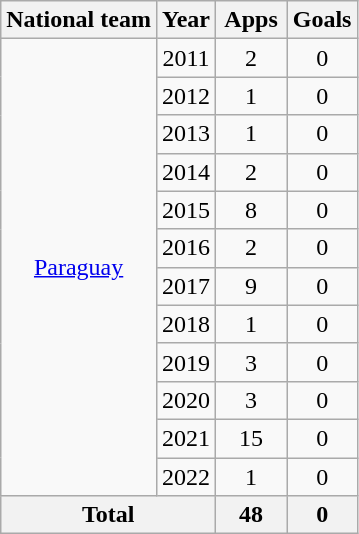<table class="wikitable" style="text-align:center">
<tr>
<th>National team</th>
<th>Year</th>
<th width="40">Apps</th>
<th width="40">Goals</th>
</tr>
<tr>
<td rowspan="12"><a href='#'>Paraguay</a></td>
<td>2011</td>
<td>2</td>
<td>0</td>
</tr>
<tr>
<td>2012</td>
<td>1</td>
<td>0</td>
</tr>
<tr>
<td>2013</td>
<td>1</td>
<td>0</td>
</tr>
<tr>
<td>2014</td>
<td>2</td>
<td>0</td>
</tr>
<tr>
<td>2015</td>
<td>8</td>
<td>0</td>
</tr>
<tr>
<td>2016</td>
<td>2</td>
<td>0</td>
</tr>
<tr>
<td>2017</td>
<td>9</td>
<td>0</td>
</tr>
<tr>
<td>2018</td>
<td>1</td>
<td>0</td>
</tr>
<tr>
<td>2019</td>
<td>3</td>
<td>0</td>
</tr>
<tr>
<td>2020</td>
<td>3</td>
<td>0</td>
</tr>
<tr>
<td>2021</td>
<td>15</td>
<td>0</td>
</tr>
<tr>
<td>2022</td>
<td>1</td>
<td>0</td>
</tr>
<tr>
<th colspan="2">Total</th>
<th>48</th>
<th>0</th>
</tr>
</table>
